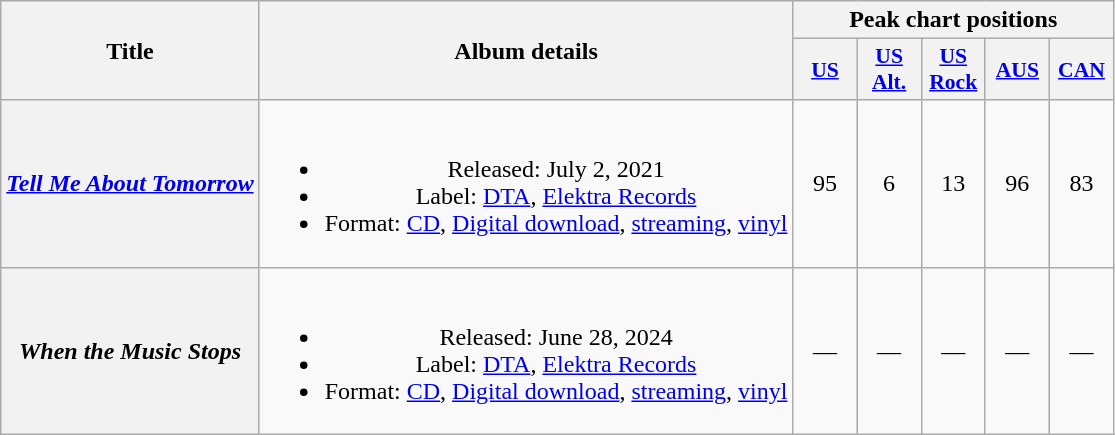<table class="wikitable plainrowheaders" style="text-align:center;">
<tr>
<th scope="col" rowspan="2">Title</th>
<th scope="col" rowspan="2">Album details</th>
<th scope="col" colspan="5">Peak chart positions</th>
</tr>
<tr>
<th scope="col" style="width:2.5em;font-size:90%;"><a href='#'>US</a><br></th>
<th scope="col" style="width:2.5em;font-size:90%;"><a href='#'>US<br>Alt.</a><br></th>
<th scope="col" style="width:2.5em;font-size:90%;"><a href='#'>US<br>Rock</a><br></th>
<th scope="col" style="width:2.5em;font-size:90%;"><a href='#'>AUS</a><br></th>
<th scope="col" style="width:2.5em;font-size:90%;"><a href='#'>CAN</a><br></th>
</tr>
<tr>
<th scope="row"><em><a href='#'>Tell Me About Tomorrow</a></em></th>
<td><br><ul><li>Released: July 2, 2021</li><li>Label: <a href='#'>DTA</a>, <a href='#'>Elektra Records</a></li><li>Format: <a href='#'>CD</a>, <a href='#'>Digital download</a>, <a href='#'>streaming</a>, <a href='#'>vinyl</a></li></ul></td>
<td>95</td>
<td>6</td>
<td>13</td>
<td>96</td>
<td>83</td>
</tr>
<tr>
<th scope="row"><em> When the Music Stops </em></th>
<td><br><ul><li>Released: June 28, 2024</li><li>Label: <a href='#'>DTA</a>, <a href='#'>Elektra Records</a></li><li>Format: <a href='#'>CD</a>, <a href='#'>Digital download</a>, <a href='#'>streaming</a>, <a href='#'>vinyl</a></li></ul></td>
<td>—</td>
<td>—</td>
<td>—</td>
<td>—</td>
<td>—</td>
</tr>
</table>
